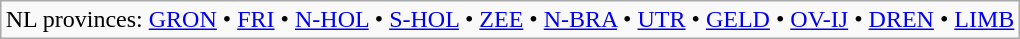<table class="wikitable" style="margin:auto;">
<tr>
<td>NL provinces: <a href='#'>GRON</a> • <a href='#'>FRI</a> • <a href='#'>N-HOL</a> • <a href='#'>S-HOL</a> • <a href='#'>ZEE</a> • <a href='#'>N-BRA</a> • <a href='#'>UTR</a> • <a href='#'>GELD</a> • <a href='#'>OV-IJ</a> • <a href='#'>DREN</a> • <a href='#'>LIMB</a></td>
</tr>
</table>
